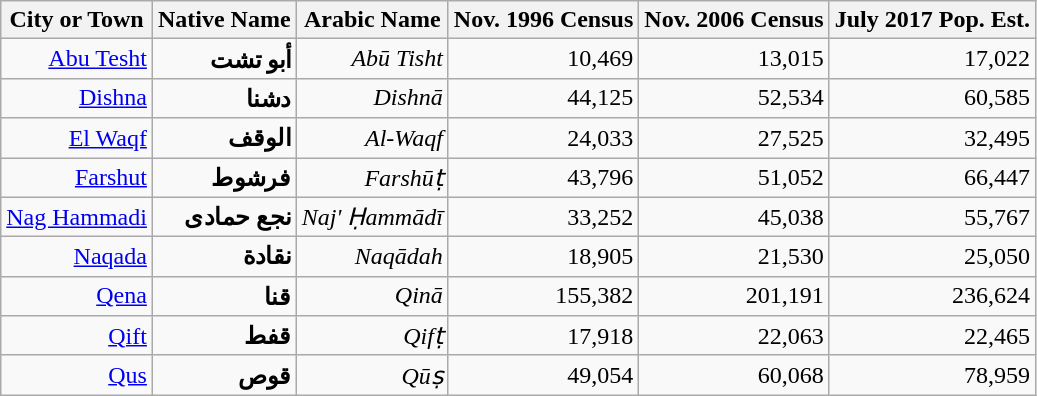<table class="sortable wikitable plainrowheaders" style="text-align:right;">
<tr>
<th>City or Town</th>
<th>Native Name</th>
<th>Arabic Name</th>
<th>Nov. 1996 Census</th>
<th>Nov. 2006 Census</th>
<th>July 2017 Pop. Est.</th>
</tr>
<tr>
<td><a href='#'>Abu Tesht</a></td>
<td><strong>أبو تشت</strong></td>
<td><em>Abū Tisht</em></td>
<td>10,469</td>
<td>13,015</td>
<td>17,022</td>
</tr>
<tr>
<td><a href='#'>Dishna</a></td>
<td><strong>دشنا</strong></td>
<td><em>Dishnā</em></td>
<td>44,125</td>
<td>52,534</td>
<td>60,585</td>
</tr>
<tr>
<td><a href='#'>El Waqf</a></td>
<td><strong>الوقف</strong></td>
<td><em>Al-Waqf</em></td>
<td>24,033</td>
<td>27,525</td>
<td>32,495</td>
</tr>
<tr>
<td><a href='#'>Farshut</a></td>
<td><strong>فرشوط</strong></td>
<td><em>Farshūṭ</em></td>
<td>43,796</td>
<td>51,052</td>
<td>66,447</td>
</tr>
<tr>
<td><a href='#'>Nag Hammadi</a></td>
<td><strong>نجع حمادى</strong></td>
<td><em>Naj' Ḥammādī</em></td>
<td>33,252</td>
<td>45,038</td>
<td>55,767</td>
</tr>
<tr>
<td><a href='#'>Naqada</a></td>
<td><strong>نقادة</strong></td>
<td><em>Naqādah</em></td>
<td>18,905</td>
<td>21,530</td>
<td>25,050</td>
</tr>
<tr>
<td><a href='#'>Qena</a></td>
<td><strong>قنا</strong></td>
<td><em>Qinā</em></td>
<td>155,382</td>
<td>201,191</td>
<td>236,624</td>
</tr>
<tr>
<td><a href='#'>Qift</a></td>
<td><strong>قفط</strong></td>
<td><em>Qifṭ</em></td>
<td>17,918</td>
<td>22,063</td>
<td>22,465</td>
</tr>
<tr>
<td><a href='#'>Qus</a></td>
<td><strong>قوص</strong></td>
<td><em>Qūṣ</em></td>
<td>49,054</td>
<td>60,068</td>
<td>78,959</td>
</tr>
</table>
